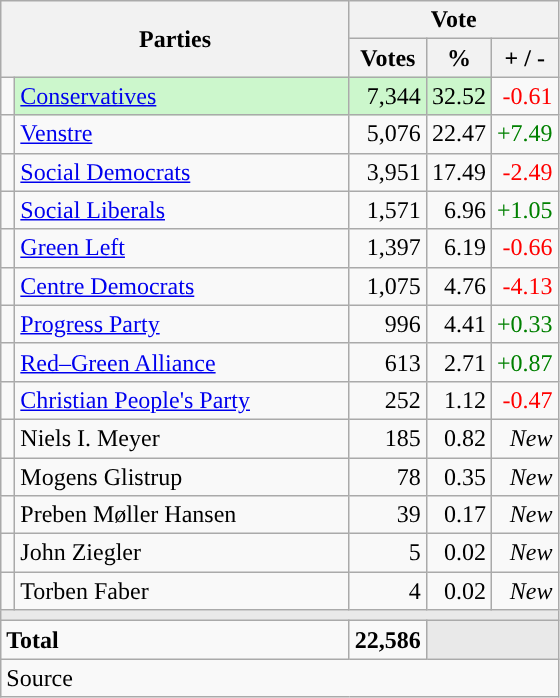<table class="wikitable" style="text-align:right;">
<tr>
<th style="text-align:centre;" rowspan="2" colspan="2" width="225">Parties</th>
<th colspan="3">Vote</th>
</tr>
<tr>
<th width="15">Votes</th>
<th width="15">%</th>
<th width="15">+ / -</th>
</tr>
<tr>
<td width="2" style="color:inherit;background:"></td>
<td bgcolor=#ccf7cc  align="left"><a href='#'>Conservatives</a></td>
<td bgcolor=#ccf7cc>7,344</td>
<td bgcolor=#ccf7cc>32.52</td>
<td style=color:red;>-0.61</td>
</tr>
<tr>
<td width="2" style="color:inherit;background:"></td>
<td align="left"><a href='#'>Venstre</a></td>
<td>5,076</td>
<td>22.47</td>
<td style=color:green;>+7.49</td>
</tr>
<tr>
<td width="2" style="color:inherit;background:"></td>
<td align="left"><a href='#'>Social Democrats</a></td>
<td>3,951</td>
<td>17.49</td>
<td style=color:red;>-2.49</td>
</tr>
<tr>
<td width="2" style="color:inherit;background:"></td>
<td align="left"><a href='#'>Social Liberals</a></td>
<td>1,571</td>
<td>6.96</td>
<td style=color:green;>+1.05</td>
</tr>
<tr>
<td width="2" style="color:inherit;background:"></td>
<td align="left"><a href='#'>Green Left</a></td>
<td>1,397</td>
<td>6.19</td>
<td style=color:red;>-0.66</td>
</tr>
<tr>
<td width="2" style="color:inherit;background:"></td>
<td align="left"><a href='#'>Centre Democrats</a></td>
<td>1,075</td>
<td>4.76</td>
<td style=color:red;>-4.13</td>
</tr>
<tr>
<td width="2" style="color:inherit;background:"></td>
<td align="left"><a href='#'>Progress Party</a></td>
<td>996</td>
<td>4.41</td>
<td style=color:green;>+0.33</td>
</tr>
<tr>
<td width="2" style="color:inherit;background:"></td>
<td align="left"><a href='#'>Red–Green Alliance</a></td>
<td>613</td>
<td>2.71</td>
<td style=color:green;>+0.87</td>
</tr>
<tr>
<td width="2" style="color:inherit;background:"></td>
<td align="left"><a href='#'>Christian People's Party</a></td>
<td>252</td>
<td>1.12</td>
<td style=color:red;>-0.47</td>
</tr>
<tr>
<td width="2" style="color:inherit;background:"></td>
<td align="left">Niels I. Meyer</td>
<td>185</td>
<td>0.82</td>
<td><em>New</em></td>
</tr>
<tr>
<td width="2" style="color:inherit;background:"></td>
<td align="left">Mogens Glistrup</td>
<td>78</td>
<td>0.35</td>
<td><em>New</em></td>
</tr>
<tr>
<td width="2" style="color:inherit;background:"></td>
<td align="left">Preben Møller Hansen</td>
<td>39</td>
<td>0.17</td>
<td><em>New</em></td>
</tr>
<tr>
<td width="2" style="color:inherit;background:"></td>
<td align="left">John Ziegler</td>
<td>5</td>
<td>0.02</td>
<td><em>New</em></td>
</tr>
<tr>
<td width="2" style="color:inherit;background:"></td>
<td align="left">Torben Faber</td>
<td>4</td>
<td>0.02</td>
<td><em>New</em></td>
</tr>
<tr>
<td colspan="7" bgcolor="#E9E9E9"></td>
</tr>
<tr>
<td align="left" colspan="2"><strong>Total</strong></td>
<td><strong>22,586</strong></td>
<td bgcolor="#E9E9E9" colspan="2"></td>
</tr>
<tr>
<td align="left" colspan="6">Source</td>
</tr>
</table>
